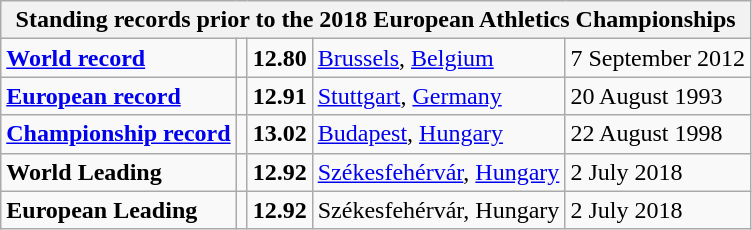<table class="wikitable">
<tr>
<th colspan="5">Standing records prior to the 2018 European Athletics Championships</th>
</tr>
<tr>
<td><strong><a href='#'>World record</a></strong></td>
<td></td>
<td><strong>12.80</strong></td>
<td><a href='#'>Brussels</a>, <a href='#'>Belgium</a></td>
<td>7 September 2012</td>
</tr>
<tr>
<td><strong><a href='#'>European record</a></strong></td>
<td></td>
<td><strong>12.91</strong></td>
<td><a href='#'>Stuttgart</a>, <a href='#'>Germany</a></td>
<td>20 August 1993</td>
</tr>
<tr>
<td><strong><a href='#'>Championship record</a></strong></td>
<td></td>
<td><strong>13.02</strong></td>
<td><a href='#'>Budapest</a>, <a href='#'>Hungary</a></td>
<td>22 August 1998</td>
</tr>
<tr>
<td><strong>World Leading</strong></td>
<td></td>
<td><strong>12.92</strong></td>
<td><a href='#'>Székesfehérvár</a>, <a href='#'>Hungary</a></td>
<td>2 July 2018</td>
</tr>
<tr>
<td><strong>European Leading</strong></td>
<td></td>
<td><strong>12.92</strong></td>
<td>Székesfehérvár, Hungary</td>
<td>2 July 2018</td>
</tr>
</table>
